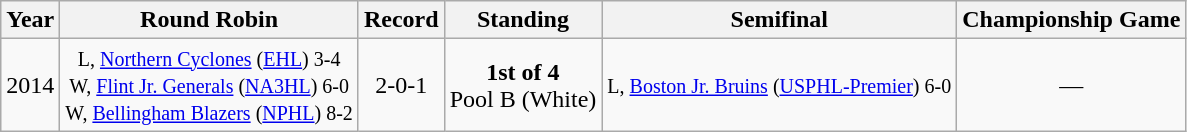<table class="wikitable">
<tr>
<th>Year</th>
<th>Round Robin</th>
<th>Record</th>
<th>Standing</th>
<th>Semifinal</th>
<th>Championship Game</th>
</tr>
<tr align=center>
<td>2014</td>
<td><small>L, <a href='#'>Northern Cyclones</a> (<a href='#'>EHL</a>) 3-4<br>W, <a href='#'>Flint Jr. Generals</a> (<a href='#'>NA3HL</a>) 6-0<br>W, <a href='#'>Bellingham Blazers</a> (<a href='#'>NPHL</a>) 8-2</small></td>
<td>2-0-1</td>
<td><strong>1st of 4</strong><br>Pool B (White)</td>
<td><small>L, <a href='#'>Boston Jr. Bruins</a> (<a href='#'>USPHL-Premier</a>) 6-0</small></td>
<td>—</td>
</tr>
</table>
